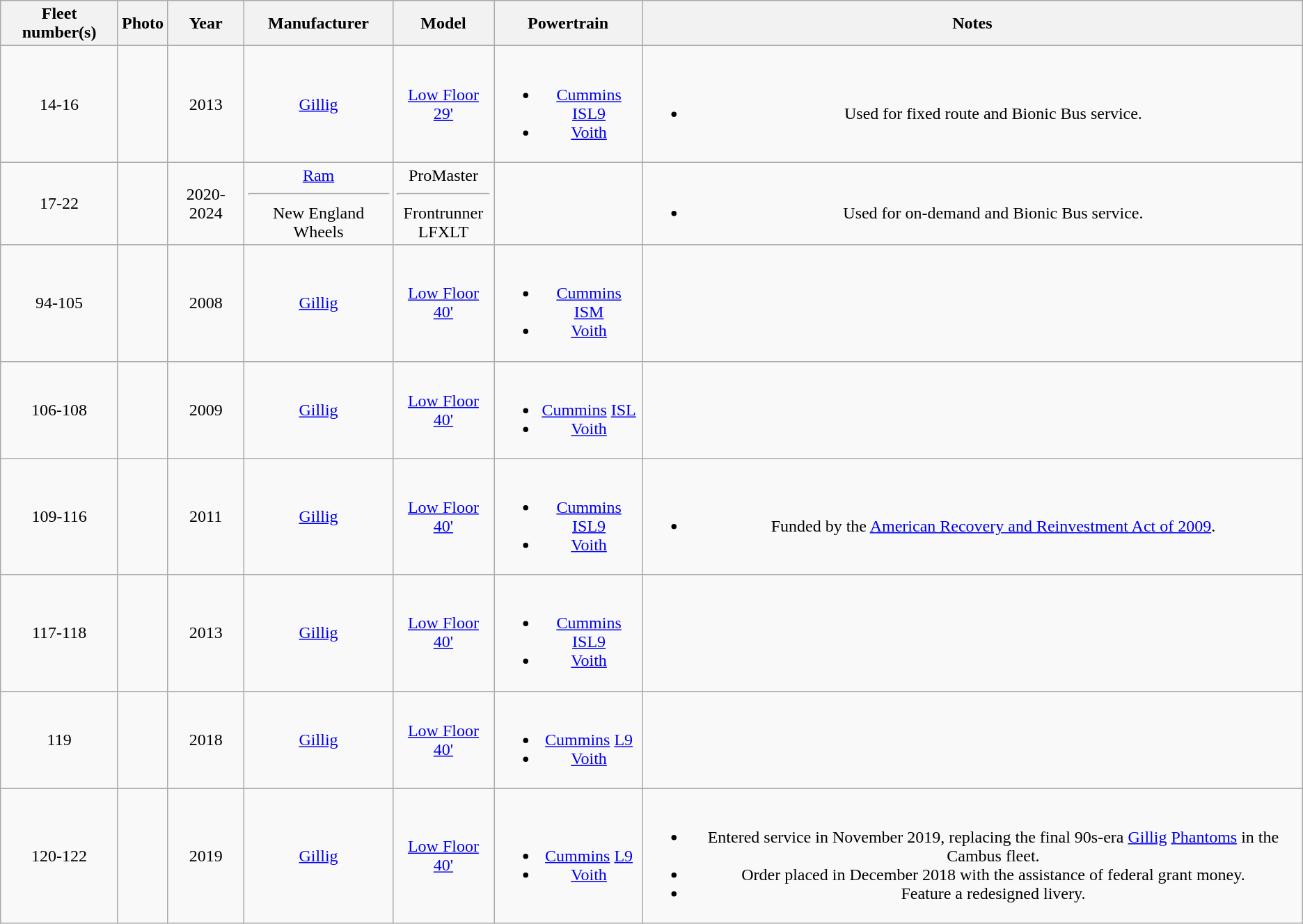<table class="wikitable">
<tr>
<th>Fleet number(s)</th>
<th>Photo</th>
<th>Year</th>
<th>Manufacturer</th>
<th>Model</th>
<th>Powertrain</th>
<th>Notes</th>
</tr>
<tr align="center">
<td>14-16</td>
<td></td>
<td>2013</td>
<td><a href='#'>Gillig</a></td>
<td><a href='#'>Low Floor 29'</a></td>
<td><br><ul><li><a href='#'>Cummins</a> <a href='#'>ISL9</a></li><li><a href='#'>Voith</a></li></ul></td>
<td><br><ul><li>Used for fixed route and Bionic Bus service.</li></ul></td>
</tr>
<tr align="center">
<td>17-22</td>
<td></td>
<td>2020-2024</td>
<td><a href='#'>Ram</a><hr>New England Wheels</td>
<td>ProMaster<hr>Frontrunner<br>LFXLT</td>
<td></td>
<td><br><ul><li>Used for on-demand and Bionic Bus service.</li></ul></td>
</tr>
<tr align="center">
<td>94-105</td>
<td></td>
<td>2008</td>
<td><a href='#'>Gillig</a></td>
<td><a href='#'>Low Floor 40'</a></td>
<td><br><ul><li><a href='#'>Cummins</a> <a href='#'>ISM</a></li><li><a href='#'>Voith</a></li></ul></td>
<td></td>
</tr>
<tr align="center">
<td>106-108</td>
<td></td>
<td>2009</td>
<td><a href='#'>Gillig</a></td>
<td><a href='#'>Low Floor 40'</a></td>
<td><br><ul><li><a href='#'>Cummins</a> <a href='#'>ISL</a></li><li><a href='#'>Voith</a></li></ul></td>
<td></td>
</tr>
<tr align="center">
<td>109-116</td>
<td></td>
<td>2011</td>
<td><a href='#'>Gillig</a></td>
<td><a href='#'>Low Floor 40'</a></td>
<td><br><ul><li><a href='#'>Cummins</a> <a href='#'>ISL9</a></li><li><a href='#'>Voith</a></li></ul></td>
<td><br><ul><li>Funded by the <a href='#'>American Recovery and Reinvestment Act of 2009</a>.</li></ul></td>
</tr>
<tr align="center">
<td>117-118</td>
<td></td>
<td>2013</td>
<td><a href='#'>Gillig</a></td>
<td><a href='#'>Low Floor 40'</a></td>
<td><br><ul><li><a href='#'>Cummins</a> <a href='#'>ISL9</a></li><li><a href='#'>Voith</a></li></ul></td>
<td></td>
</tr>
<tr align="center">
<td>119</td>
<td></td>
<td>2018</td>
<td><a href='#'>Gillig</a></td>
<td><a href='#'>Low Floor 40'</a></td>
<td><br><ul><li><a href='#'>Cummins</a> <a href='#'>L9</a></li><li><a href='#'>Voith</a></li></ul></td>
<td></td>
</tr>
<tr align="center">
<td>120-122</td>
<td></td>
<td>2019</td>
<td><a href='#'>Gillig</a></td>
<td><a href='#'>Low Floor 40'</a></td>
<td><br><ul><li><a href='#'>Cummins</a> <a href='#'>L9</a></li><li><a href='#'>Voith</a></li></ul></td>
<td><br><ul><li>Entered service in November 2019, replacing the final 90s-era <a href='#'>Gillig</a> <a href='#'>Phantoms</a> in the Cambus fleet.</li><li>Order placed in December 2018 with the assistance of federal grant money.</li><li>Feature a redesigned livery.</li></ul></td>
</tr>
</table>
